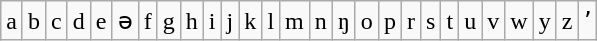<table class="wikitable">
<tr>
<td>a</td>
<td>b</td>
<td>c</td>
<td>d</td>
<td>e</td>
<td>ə</td>
<td>f</td>
<td>g</td>
<td>h</td>
<td>i</td>
<td>j</td>
<td>k</td>
<td>l</td>
<td>m</td>
<td>n</td>
<td>ŋ</td>
<td>o</td>
<td>p</td>
<td>r</td>
<td>s</td>
<td>t</td>
<td>u</td>
<td>v</td>
<td>w</td>
<td>y</td>
<td>z</td>
<td>ʼ</td>
</tr>
</table>
